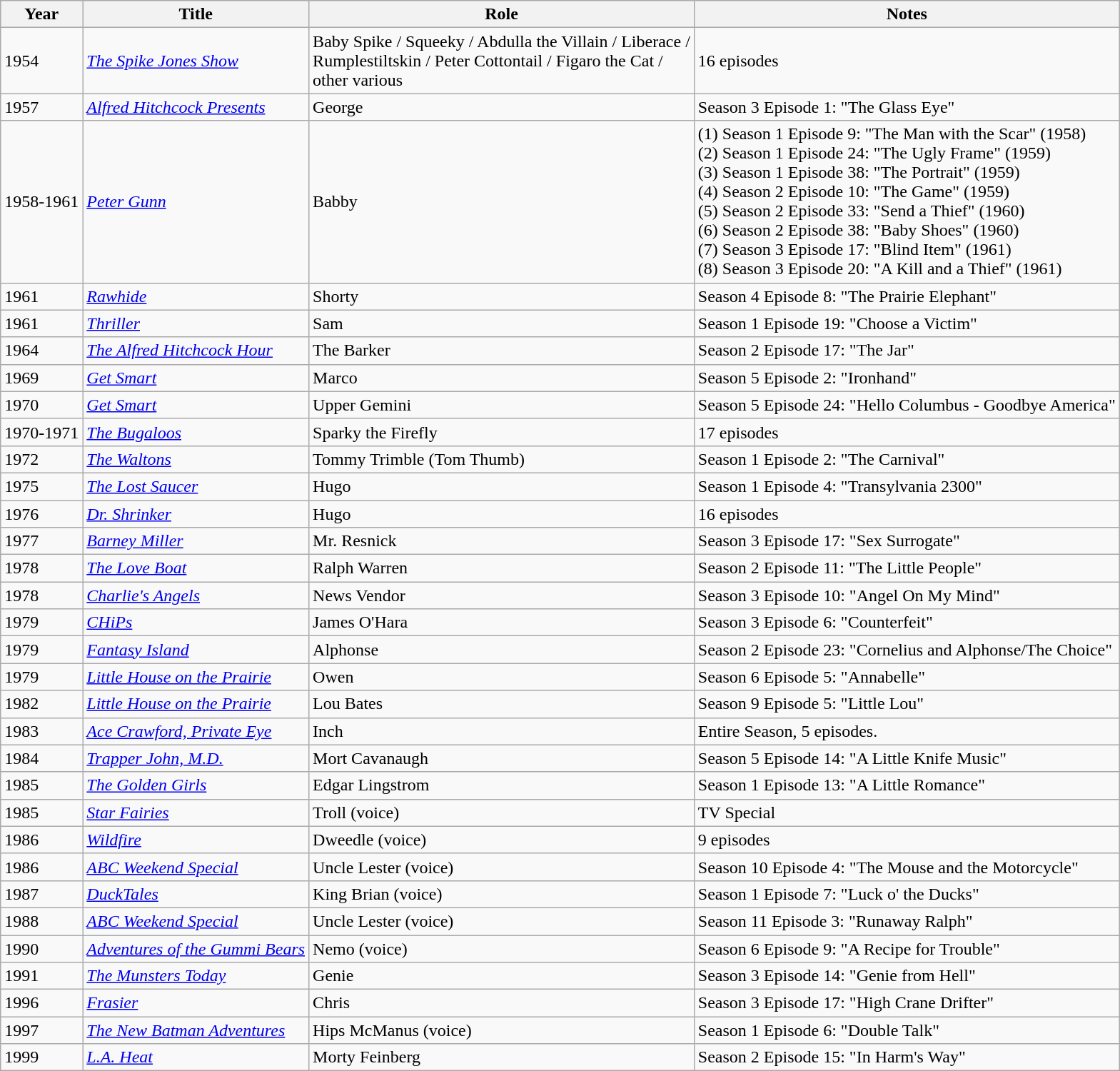<table class="wikitable">
<tr>
<th>Year</th>
<th>Title</th>
<th>Role</th>
<th>Notes</th>
</tr>
<tr>
<td>1954</td>
<td><em><a href='#'>The Spike Jones Show</a></em></td>
<td>Baby Spike / Squeeky / Abdulla the Villain / Liberace /<br> Rumplestiltskin / Peter Cottontail / Figaro the Cat /<br> other various</td>
<td>16 episodes</td>
</tr>
<tr>
<td>1957</td>
<td><em><a href='#'>Alfred Hitchcock Presents</a></em></td>
<td>George</td>
<td>Season 3 Episode 1: "The Glass Eye"</td>
</tr>
<tr>
<td>1958-1961</td>
<td><em><a href='#'>Peter Gunn</a></em></td>
<td>Babby</td>
<td>(1) Season 1 Episode 9: "The Man with the Scar" (1958)<br>(2) Season 1 Episode 24: "The Ugly Frame" (1959)<br>(3) Season 1 Episode 38: "The Portrait" (1959)<br>(4) Season 2 Episode 10: "The Game" (1959)<br>(5) Season 2 Episode 33: "Send a Thief" (1960)<br>(6) Season 2 Episode 38: "Baby Shoes" (1960)<br>(7) Season 3 Episode 17: "Blind Item" (1961)<br>(8) Season 3 Episode 20: "A Kill and a Thief" (1961)</td>
</tr>
<tr>
<td>1961</td>
<td><em><a href='#'>Rawhide</a></em></td>
<td>Shorty</td>
<td>Season 4 Episode 8: "The Prairie Elephant"</td>
</tr>
<tr>
<td>1961</td>
<td><em><a href='#'>Thriller</a></em></td>
<td>Sam</td>
<td>Season 1 Episode 19: "Choose a Victim"</td>
</tr>
<tr>
<td>1964</td>
<td><em><a href='#'>The Alfred Hitchcock Hour</a></em></td>
<td>The Barker</td>
<td>Season 2 Episode 17: "The Jar"</td>
</tr>
<tr>
<td>1969</td>
<td><em><a href='#'>Get Smart</a></em></td>
<td>Marco</td>
<td>Season 5 Episode 2: "Ironhand"</td>
</tr>
<tr>
<td>1970</td>
<td><em><a href='#'>Get Smart</a></em></td>
<td>Upper Gemini</td>
<td>Season 5 Episode 24: "Hello Columbus - Goodbye America"</td>
</tr>
<tr>
<td>1970-1971</td>
<td><em><a href='#'>The Bugaloos</a></em></td>
<td>Sparky the Firefly</td>
<td>17 episodes</td>
</tr>
<tr>
<td>1972</td>
<td><em><a href='#'>The Waltons</a></em></td>
<td>Tommy Trimble (Tom Thumb)</td>
<td>Season 1 Episode 2: "The Carnival"</td>
</tr>
<tr>
<td>1975</td>
<td><em><a href='#'>The Lost Saucer</a></em></td>
<td>Hugo</td>
<td>Season 1 Episode 4: "Transylvania 2300"</td>
</tr>
<tr>
<td>1976</td>
<td><em><a href='#'>Dr. Shrinker</a></em></td>
<td>Hugo</td>
<td>16 episodes</td>
</tr>
<tr>
<td>1977</td>
<td><em><a href='#'>Barney Miller</a></em></td>
<td>Mr. Resnick</td>
<td>Season 3 Episode 17: "Sex Surrogate"</td>
</tr>
<tr>
<td>1978</td>
<td><em><a href='#'>The Love Boat</a></em></td>
<td>Ralph Warren</td>
<td>Season 2 Episode 11: "The Little People"</td>
</tr>
<tr>
<td>1978</td>
<td><em><a href='#'>Charlie's Angels</a></em></td>
<td>News Vendor</td>
<td>Season 3 Episode 10: "Angel On My Mind"</td>
</tr>
<tr>
<td>1979</td>
<td><em><a href='#'>CHiPs</a></em></td>
<td>James O'Hara</td>
<td>Season 3 Episode 6: "Counterfeit"</td>
</tr>
<tr>
<td>1979</td>
<td><em><a href='#'>Fantasy Island</a></em></td>
<td>Alphonse</td>
<td>Season 2 Episode 23: "Cornelius and Alphonse/The Choice"</td>
</tr>
<tr>
<td>1979</td>
<td><em><a href='#'>Little House on the Prairie</a></em></td>
<td>Owen</td>
<td>Season 6 Episode 5: "Annabelle"</td>
</tr>
<tr>
<td>1982</td>
<td><em><a href='#'>Little House on the Prairie</a></em></td>
<td>Lou Bates</td>
<td>Season 9 Episode 5: "Little Lou"</td>
</tr>
<tr>
<td>1983</td>
<td><em><a href='#'>Ace Crawford, Private Eye</a></em></td>
<td>Inch</td>
<td>Entire Season, 5 episodes.</td>
</tr>
<tr>
<td>1984</td>
<td><em><a href='#'>Trapper John, M.D.</a></em></td>
<td>Mort Cavanaugh</td>
<td>Season 5 Episode 14: "A Little Knife Music"</td>
</tr>
<tr>
<td>1985</td>
<td><em><a href='#'>The Golden Girls</a></em></td>
<td>Edgar Lingstrom</td>
<td>Season 1 Episode 13: "A Little Romance"</td>
</tr>
<tr>
<td>1985</td>
<td><em><a href='#'>Star Fairies</a></em></td>
<td>Troll (voice)</td>
<td>TV Special</td>
</tr>
<tr>
<td>1986</td>
<td><em><a href='#'>Wildfire</a></em></td>
<td>Dweedle (voice)</td>
<td>9 episodes</td>
</tr>
<tr>
<td>1986</td>
<td><em><a href='#'>ABC Weekend Special</a></em></td>
<td>Uncle Lester (voice)</td>
<td>Season 10 Episode 4: "The Mouse and the Motorcycle"</td>
</tr>
<tr>
<td>1987</td>
<td><em><a href='#'>DuckTales</a></em></td>
<td>King Brian (voice)</td>
<td>Season 1 Episode 7: "Luck o' the Ducks"</td>
</tr>
<tr>
<td>1988</td>
<td><em><a href='#'>ABC Weekend Special</a></em></td>
<td>Uncle Lester (voice)</td>
<td>Season 11 Episode 3: "Runaway Ralph"</td>
</tr>
<tr>
<td>1990</td>
<td><em><a href='#'>Adventures of the Gummi Bears</a></em></td>
<td>Nemo (voice)</td>
<td>Season 6 Episode 9: "A Recipe for Trouble"</td>
</tr>
<tr>
<td>1991</td>
<td><em><a href='#'>The Munsters Today</a></em></td>
<td>Genie</td>
<td>Season 3 Episode 14: "Genie from Hell"</td>
</tr>
<tr>
<td>1996</td>
<td><em><a href='#'>Frasier</a></em></td>
<td>Chris</td>
<td>Season 3 Episode 17: "High Crane Drifter"</td>
</tr>
<tr>
<td>1997</td>
<td><em><a href='#'>The New Batman Adventures</a></em></td>
<td>Hips McManus (voice)</td>
<td>Season 1 Episode 6: "Double Talk"</td>
</tr>
<tr>
<td>1999</td>
<td><em><a href='#'>L.A. Heat</a></em></td>
<td>Morty Feinberg</td>
<td>Season 2 Episode 15: "In Harm's Way"</td>
</tr>
</table>
